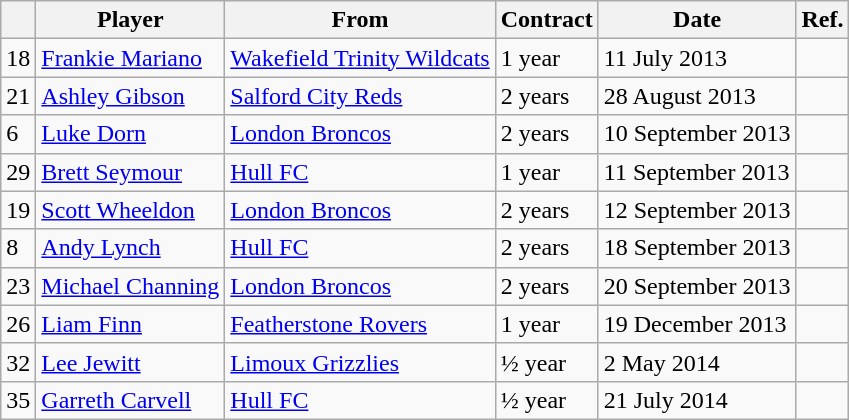<table class="wikitable defaultleft col1center">
<tr>
<th></th>
<th>Player</th>
<th>From</th>
<th>Contract</th>
<th>Date</th>
<th>Ref.</th>
</tr>
<tr>
<td>18</td>
<td> <a href='#'>Frankie Mariano</a></td>
<td> <a href='#'>Wakefield Trinity Wildcats</a></td>
<td>1 year</td>
<td>11 July 2013</td>
<td></td>
</tr>
<tr>
<td>21</td>
<td> <a href='#'>Ashley Gibson</a></td>
<td> <a href='#'>Salford City Reds</a></td>
<td>2 years</td>
<td>28 August 2013</td>
<td></td>
</tr>
<tr>
<td>6</td>
<td> <a href='#'>Luke Dorn</a></td>
<td> <a href='#'>London Broncos</a></td>
<td>2 years</td>
<td>10 September 2013</td>
<td></td>
</tr>
<tr>
<td>29</td>
<td> <a href='#'>Brett Seymour</a></td>
<td> <a href='#'>Hull FC</a></td>
<td>1 year</td>
<td>11 September 2013</td>
<td></td>
</tr>
<tr>
<td>19</td>
<td> <a href='#'>Scott Wheeldon</a></td>
<td> <a href='#'>London Broncos</a></td>
<td>2 years</td>
<td>12 September 2013</td>
<td></td>
</tr>
<tr>
<td>8</td>
<td> <a href='#'>Andy Lynch</a></td>
<td> <a href='#'>Hull FC</a></td>
<td>2 years</td>
<td>18 September 2013</td>
<td></td>
</tr>
<tr>
<td>23</td>
<td> <a href='#'>Michael Channing</a></td>
<td> <a href='#'>London Broncos</a></td>
<td>2 years</td>
<td>20 September 2013</td>
<td></td>
</tr>
<tr>
<td>26</td>
<td> <a href='#'>Liam Finn</a></td>
<td> <a href='#'>Featherstone Rovers</a></td>
<td>1 year</td>
<td>19 December 2013</td>
<td></td>
</tr>
<tr>
<td>32</td>
<td> <a href='#'>Lee Jewitt</a></td>
<td> <a href='#'>Limoux Grizzlies</a></td>
<td>½ year</td>
<td>2 May 2014</td>
<td></td>
</tr>
<tr>
<td>35</td>
<td> <a href='#'>Garreth Carvell</a></td>
<td> <a href='#'>Hull FC</a></td>
<td>½ year</td>
<td>21 July 2014</td>
<td></td>
</tr>
</table>
